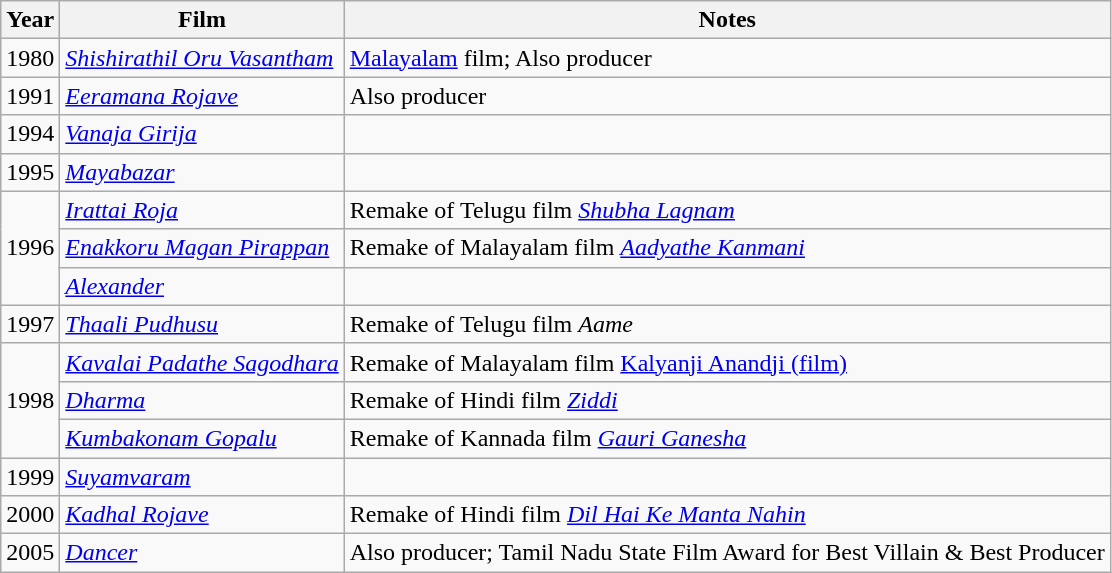<table class="wikitable">
<tr>
<th>Year</th>
<th>Film</th>
<th>Notes</th>
</tr>
<tr>
<td>1980</td>
<td><em><a href='#'>Shishirathil Oru Vasantham</a></em></td>
<td><a href='#'>Malayalam</a> film; Also producer</td>
</tr>
<tr>
<td>1991</td>
<td><em><a href='#'>Eeramana Rojave</a></em></td>
<td>Also producer</td>
</tr>
<tr>
<td>1994</td>
<td><em><a href='#'>Vanaja Girija</a></em></td>
<td></td>
</tr>
<tr>
<td>1995</td>
<td><em><a href='#'>Mayabazar</a></em></td>
<td></td>
</tr>
<tr>
<td rowspan="3">1996</td>
<td><em><a href='#'>Irattai Roja</a></em></td>
<td>Remake of Telugu film <em><a href='#'>Shubha Lagnam</a></em></td>
</tr>
<tr>
<td><em><a href='#'>Enakkoru Magan Pirappan</a></em></td>
<td>Remake of Malayalam film <em><a href='#'>Aadyathe Kanmani</a></em></td>
</tr>
<tr>
<td><em><a href='#'>Alexander</a></em></td>
<td></td>
</tr>
<tr>
<td>1997</td>
<td><em><a href='#'>Thaali Pudhusu</a></em></td>
<td>Remake of Telugu film <em>Aame</em></td>
</tr>
<tr>
<td rowspan="3">1998</td>
<td><em><a href='#'>Kavalai Padathe Sagodhara</a></em></td>
<td>Remake of Malayalam film <a href='#'>Kalyanji Anandji (film)</a></td>
</tr>
<tr>
<td><em><a href='#'>Dharma</a></em></td>
<td>Remake of Hindi film <em><a href='#'>Ziddi</a></em></td>
</tr>
<tr>
<td><em><a href='#'>Kumbakonam Gopalu</a></em></td>
<td>Remake of Kannada film <em><a href='#'>Gauri Ganesha</a></em></td>
</tr>
<tr>
<td>1999</td>
<td><em><a href='#'>Suyamvaram</a></em></td>
<td></td>
</tr>
<tr>
<td>2000</td>
<td><em><a href='#'>Kadhal Rojave</a></em></td>
<td>Remake of Hindi film <em><a href='#'>Dil Hai Ke Manta Nahin</a></em></td>
</tr>
<tr>
<td>2005</td>
<td><em><a href='#'>Dancer</a></em></td>
<td>Also producer; Tamil Nadu State Film Award for Best Villain & Best Producer</td>
</tr>
</table>
